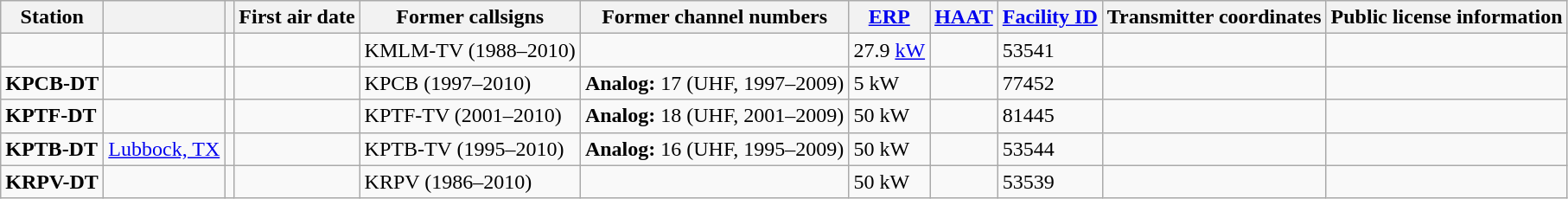<table class="wikitable">
<tr>
<th>Station</th>
<th></th>
<th></th>
<th>First air date</th>
<th>Former callsigns</th>
<th>Former channel numbers</th>
<th><a href='#'>ERP</a></th>
<th><a href='#'>HAAT</a></th>
<th><a href='#'>Facility ID</a></th>
<th>Transmitter coordinates</th>
<th>Public license information</th>
</tr>
<tr style="vertical-align: top; text-align: left;">
<td></td>
<td></td>
<td></td>
<td></td>
<td>KMLM-TV (1988–2010)</td>
<td></td>
<td>27.9 <a href='#'>kW</a></td>
<td></td>
<td>53541</td>
<td></td>
<td></td>
</tr>
<tr style="vertical-align: top; text-align: left;">
<td><strong>KPCB-DT</strong></td>
<td></td>
<td></td>
<td></td>
<td>KPCB (1997–2010)</td>
<td><strong>Analog:</strong> 17 (UHF, 1997–2009)</td>
<td>5 kW</td>
<td></td>
<td>77452</td>
<td></td>
<td></td>
</tr>
<tr style="vertical-align: top; text-align: left;">
<td><strong>KPTF-DT</strong></td>
<td></td>
<td></td>
<td></td>
<td>KPTF-TV (2001–2010)</td>
<td><strong>Analog:</strong> 18 (UHF, 2001–2009)</td>
<td>50 kW</td>
<td></td>
<td>81445</td>
<td></td>
<td></td>
</tr>
<tr style="vertical-align: top; text-align: left;">
<td><strong>KPTB-DT</strong></td>
<td><a href='#'>Lubbock, TX</a></td>
<td></td>
<td></td>
<td>KPTB-TV (1995–2010)</td>
<td><strong>Analog:</strong> 16 (UHF, 1995–2009)</td>
<td>50 kW</td>
<td></td>
<td>53544</td>
<td></td>
<td></td>
</tr>
<tr style="vertical-align: top; text-align: left;">
<td><strong>KRPV-DT</strong></td>
<td></td>
<td></td>
<td></td>
<td>KRPV (1986–2010)</td>
<td></td>
<td>50 kW</td>
<td></td>
<td>53539</td>
<td></td>
<td></td>
</tr>
</table>
